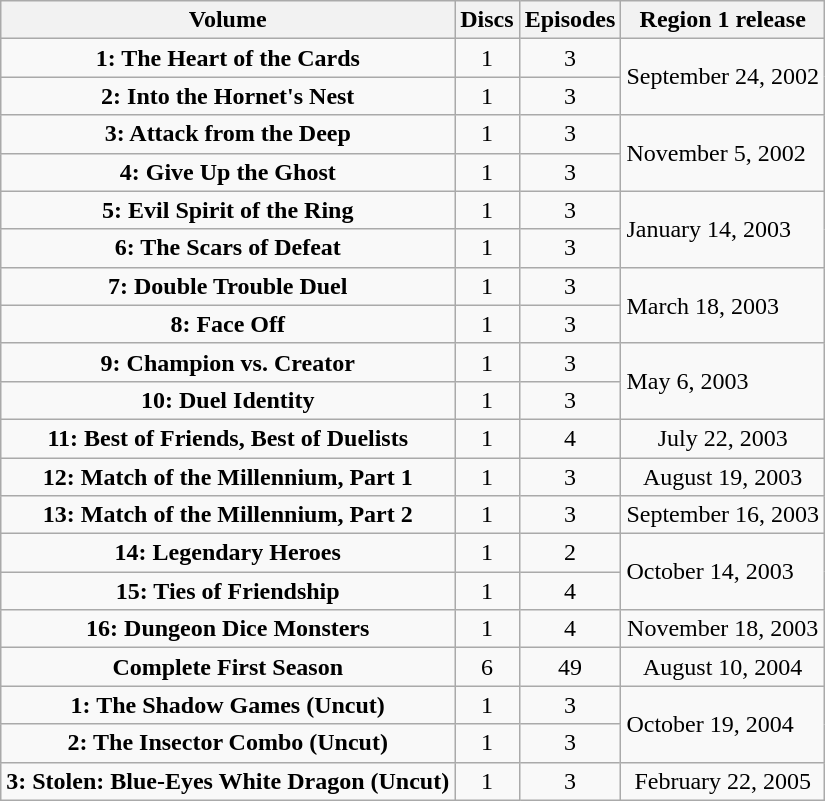<table class="wikitable plainrowheaders">
<tr>
<th>Volume</th>
<th>Discs</th>
<th>Episodes</th>
<th>Region 1 release</th>
</tr>
<tr>
<td align=center><strong>1: The Heart of the Cards</strong></td>
<td align=center>1</td>
<td align=center>3</td>
<td rowspan="2">September 24, 2002</td>
</tr>
<tr>
<td align=center><strong>2: Into the Hornet's Nest</strong></td>
<td align=center>1</td>
<td align=center>3</td>
</tr>
<tr>
<td align=center><strong>3: Attack from the Deep</strong></td>
<td align=center>1</td>
<td align=center>3</td>
<td rowspan="2">November 5, 2002</td>
</tr>
<tr>
<td align=center><strong>4: Give Up the Ghost</strong></td>
<td align=center>1</td>
<td align=center>3</td>
</tr>
<tr>
<td align=center><strong>5: Evil Spirit of the Ring</strong></td>
<td align=center>1</td>
<td align=center>3</td>
<td rowspan="2">January 14, 2003</td>
</tr>
<tr>
<td align=center><strong>6: The Scars of Defeat</strong></td>
<td align=center>1</td>
<td align=center>3</td>
</tr>
<tr>
<td align=center><strong>7: Double Trouble Duel</strong></td>
<td align=center>1</td>
<td align=center>3</td>
<td rowspan="2">March 18, 2003</td>
</tr>
<tr>
<td align=center><strong>8: Face Off</strong></td>
<td align=center>1</td>
<td align=center>3</td>
</tr>
<tr>
<td align=center><strong>9: Champion vs. Creator</strong></td>
<td align=center>1</td>
<td align=center>3</td>
<td rowspan="2">May 6, 2003</td>
</tr>
<tr>
<td align=center><strong>10: Duel Identity</strong></td>
<td align=center>1</td>
<td align=center>3</td>
</tr>
<tr>
<td align=center><strong>11: Best of Friends, Best of Duelists</strong></td>
<td align=center>1</td>
<td align=center>4</td>
<td align=center>July 22, 2003</td>
</tr>
<tr>
<td align=center><strong>12: Match of the Millennium, Part 1</strong></td>
<td align=center>1</td>
<td align=center>3</td>
<td align=center>August 19, 2003</td>
</tr>
<tr>
<td align=center><strong>13: Match of the Millennium, Part 2</strong></td>
<td align=center>1</td>
<td align=center>3</td>
<td align=center>September 16, 2003</td>
</tr>
<tr>
<td align=center><strong>14: Legendary Heroes</strong></td>
<td align=center>1</td>
<td align=center>2</td>
<td rowspan="2">October 14, 2003</td>
</tr>
<tr>
<td align=center><strong>15: Ties of Friendship</strong></td>
<td align=center>1</td>
<td align=center>4</td>
</tr>
<tr>
<td align=center><strong>16: Dungeon Dice Monsters</strong></td>
<td align=center>1</td>
<td align=center>4</td>
<td align=center>November 18, 2003</td>
</tr>
<tr>
<td align=center><strong>Complete First Season</strong></td>
<td align=center>6</td>
<td align=center>49</td>
<td align=center>August 10, 2004</td>
</tr>
<tr>
<td align=center><strong>1: The Shadow Games (Uncut)</strong></td>
<td align=center>1</td>
<td align=center>3</td>
<td rowspan="2">October 19, 2004</td>
</tr>
<tr>
<td align=center><strong>2: The Insector Combo (Uncut)</strong></td>
<td align=center>1</td>
<td align=center>3</td>
</tr>
<tr>
<td align=center><strong>3: Stolen: Blue-Eyes White Dragon (Uncut)</strong></td>
<td align=center>1</td>
<td align=center>3</td>
<td align=center>February 22, 2005</td>
</tr>
</table>
